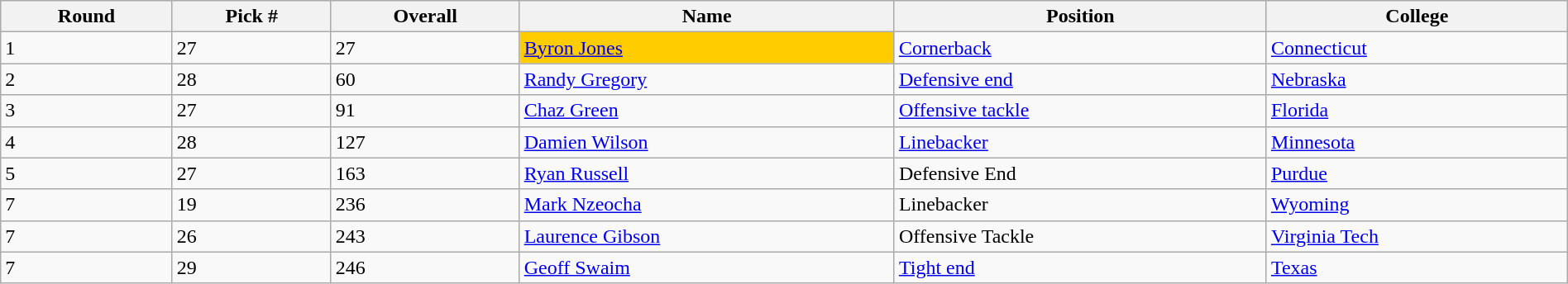<table class="wikitable sortable sortable" style="width: 100%">
<tr>
<th>Round</th>
<th>Pick #</th>
<th>Overall</th>
<th>Name</th>
<th>Position</th>
<th>College</th>
</tr>
<tr>
<td>1</td>
<td>27</td>
<td>27</td>
<td bgcolor=#FFCC00><a href='#'>Byron Jones</a></td>
<td><a href='#'>Cornerback</a></td>
<td><a href='#'>Connecticut</a></td>
</tr>
<tr>
<td>2</td>
<td>28</td>
<td>60</td>
<td><a href='#'>Randy Gregory</a></td>
<td><a href='#'>Defensive end</a></td>
<td><a href='#'>Nebraska</a></td>
</tr>
<tr>
<td>3</td>
<td>27</td>
<td>91</td>
<td><a href='#'>Chaz Green</a></td>
<td><a href='#'>Offensive tackle</a></td>
<td><a href='#'>Florida</a></td>
</tr>
<tr>
<td>4</td>
<td>28</td>
<td>127</td>
<td><a href='#'>Damien Wilson</a></td>
<td><a href='#'>Linebacker</a></td>
<td><a href='#'>Minnesota</a></td>
</tr>
<tr>
<td>5</td>
<td>27</td>
<td>163</td>
<td><a href='#'>Ryan Russell</a></td>
<td>Defensive End</td>
<td><a href='#'>Purdue</a></td>
</tr>
<tr>
<td>7</td>
<td>19</td>
<td>236</td>
<td><a href='#'>Mark Nzeocha</a></td>
<td>Linebacker</td>
<td><a href='#'>Wyoming</a></td>
</tr>
<tr>
<td>7</td>
<td>26</td>
<td>243</td>
<td><a href='#'>Laurence Gibson</a></td>
<td>Offensive Tackle</td>
<td><a href='#'>Virginia Tech</a></td>
</tr>
<tr>
<td>7</td>
<td>29</td>
<td>246</td>
<td><a href='#'>Geoff Swaim</a></td>
<td><a href='#'>Tight end</a></td>
<td><a href='#'>Texas</a></td>
</tr>
</table>
